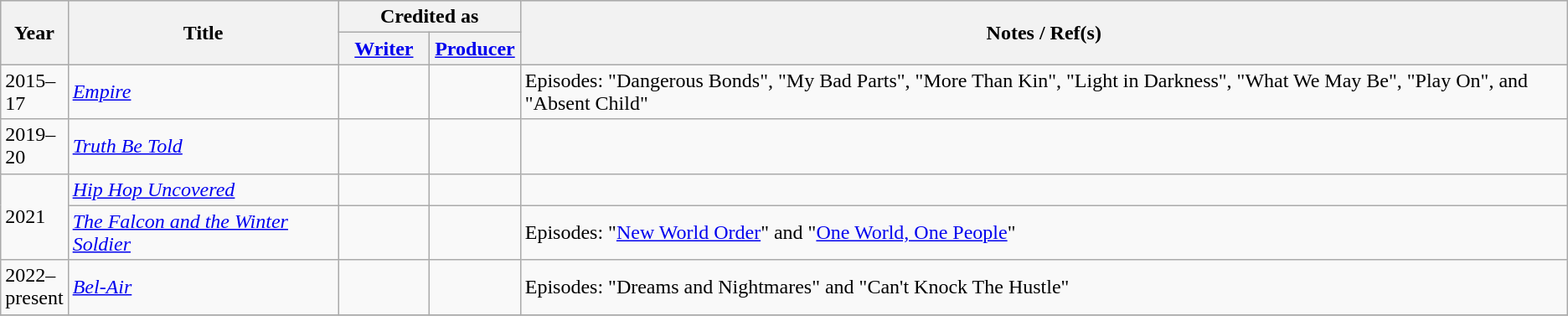<table class="wikitable">
<tr style="background:#ccc; text-align:center;">
<th rowspan="2" style="width:33px;">Year</th>
<th rowspan="2">Title</th>
<th colspan="2">Credited as</th>
<th rowspan="2">Notes / Ref(s)</th>
</tr>
<tr>
<th width="65"><a href='#'>Writer</a></th>
<th width="65"><a href='#'>Producer</a></th>
</tr>
<tr>
<td>2015–17</td>
<td><em><a href='#'>Empire</a></em></td>
<td></td>
<td></td>
<td>Episodes: "Dangerous Bonds", "My Bad Parts", "More Than Kin", "Light in Darkness", "What We May Be", "Play On", and "Absent Child"</td>
</tr>
<tr>
<td>2019–20</td>
<td><em><a href='#'>Truth Be Told</a></em></td>
<td></td>
<td></td>
<td></td>
</tr>
<tr>
<td rowspan="2">2021</td>
<td><em><a href='#'>Hip Hop Uncovered</a></em></td>
<td></td>
<td></td>
<td></td>
</tr>
<tr>
<td><em><a href='#'>The Falcon and the Winter Soldier</a></em></td>
<td></td>
<td></td>
<td>Episodes: "<a href='#'>New World Order</a>" and "<a href='#'>One World, One People</a>"</td>
</tr>
<tr>
<td>2022–present</td>
<td><em><a href='#'>Bel-Air</a></em></td>
<td></td>
<td></td>
<td>Episodes: "Dreams and Nightmares" and "Can't Knock The Hustle"</td>
</tr>
<tr>
</tr>
</table>
